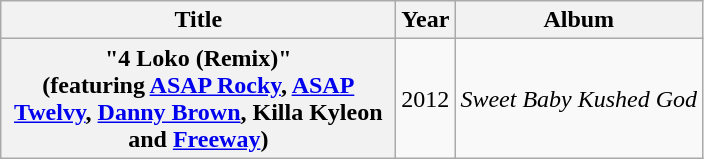<table class="wikitable plainrowheaders" style="text-align:center;">
<tr>
<th scope="col" style="width:16em;">Title</th>
<th scope="col">Year</th>
<th scope="col">Album</th>
</tr>
<tr>
<th scope="row">"4 Loko (Remix)"<br><span>(featuring <a href='#'>ASAP Rocky</a>, <a href='#'>ASAP Twelvy</a>, <a href='#'>Danny Brown</a>, Killa Kyleon and <a href='#'>Freeway</a>)</span></th>
<td>2012</td>
<td><em>Sweet Baby Kushed God</em></td>
</tr>
</table>
